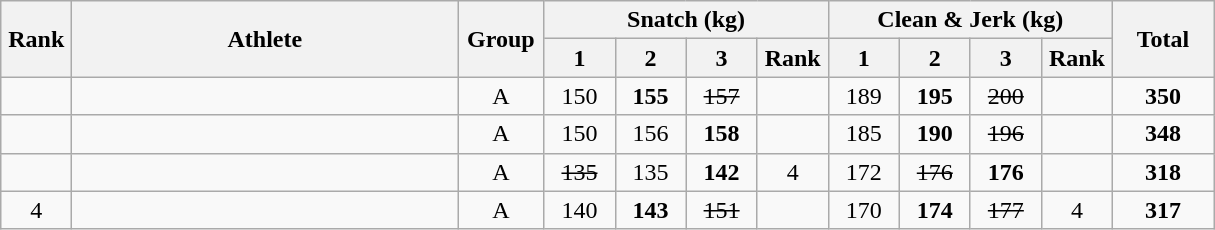<table class = "wikitable" style="text-align:center;">
<tr>
<th rowspan=2 width=40>Rank</th>
<th rowspan=2 width=250>Athlete</th>
<th rowspan=2 width=50>Group</th>
<th colspan=4>Snatch (kg)</th>
<th colspan=4>Clean & Jerk (kg)</th>
<th rowspan=2 width=60>Total</th>
</tr>
<tr>
<th width=40>1</th>
<th width=40>2</th>
<th width=40>3</th>
<th width=40>Rank</th>
<th width=40>1</th>
<th width=40>2</th>
<th width=40>3</th>
<th width=40>Rank</th>
</tr>
<tr>
<td></td>
<td align=left></td>
<td>A</td>
<td>150</td>
<td><strong>155</strong></td>
<td><s>157</s></td>
<td></td>
<td>189</td>
<td><strong>195</strong></td>
<td><s>200</s></td>
<td></td>
<td><strong>350</strong></td>
</tr>
<tr>
<td></td>
<td align=left></td>
<td>A</td>
<td>150</td>
<td>156</td>
<td><strong>158</strong></td>
<td></td>
<td>185</td>
<td><strong>190</strong></td>
<td><s>196</s></td>
<td></td>
<td><strong>348</strong></td>
</tr>
<tr>
<td></td>
<td align=left></td>
<td>A</td>
<td><s>135</s></td>
<td>135</td>
<td><strong>142</strong></td>
<td>4</td>
<td>172</td>
<td><s>176</s></td>
<td><strong>176</strong></td>
<td></td>
<td><strong>318</strong></td>
</tr>
<tr>
<td>4</td>
<td align=left></td>
<td>A</td>
<td>140</td>
<td><strong>143</strong></td>
<td><s>151</s></td>
<td></td>
<td>170</td>
<td><strong>174</strong></td>
<td><s>177</s></td>
<td>4</td>
<td><strong>317</strong></td>
</tr>
</table>
